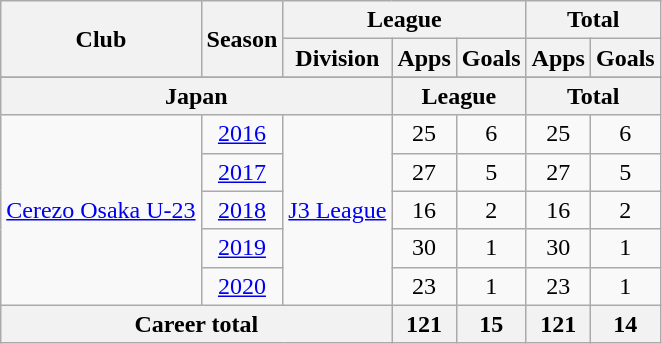<table class="wikitable" style="text-align:center">
<tr>
<th rowspan=2>Club</th>
<th rowspan=2>Season</th>
<th colspan=3>League</th>
<th colspan=2>Total</th>
</tr>
<tr>
<th>Division</th>
<th>Apps</th>
<th>Goals</th>
<th>Apps</th>
<th>Goals</th>
</tr>
<tr>
</tr>
<tr>
<th colspan=3>Japan</th>
<th colspan=2>League</th>
<th colspan=2>Total</th>
</tr>
<tr>
<td rowspan="5"><a href='#'>Cerezo Osaka U-23</a></td>
<td><a href='#'>2016</a></td>
<td rowspan="5"><a href='#'>J3 League</a></td>
<td>25</td>
<td>6</td>
<td>25</td>
<td>6</td>
</tr>
<tr>
<td><a href='#'>2017</a></td>
<td>27</td>
<td>5</td>
<td>27</td>
<td>5</td>
</tr>
<tr>
<td><a href='#'>2018</a></td>
<td>16</td>
<td>2</td>
<td>16</td>
<td>2</td>
</tr>
<tr>
<td><a href='#'>2019</a></td>
<td>30</td>
<td>1</td>
<td>30</td>
<td>1</td>
</tr>
<tr>
<td><a href='#'>2020</a></td>
<td>23</td>
<td>1</td>
<td>23</td>
<td>1</td>
</tr>
<tr>
<th colspan=3>Career total</th>
<th>121</th>
<th>15</th>
<th>121</th>
<th>14</th>
</tr>
</table>
